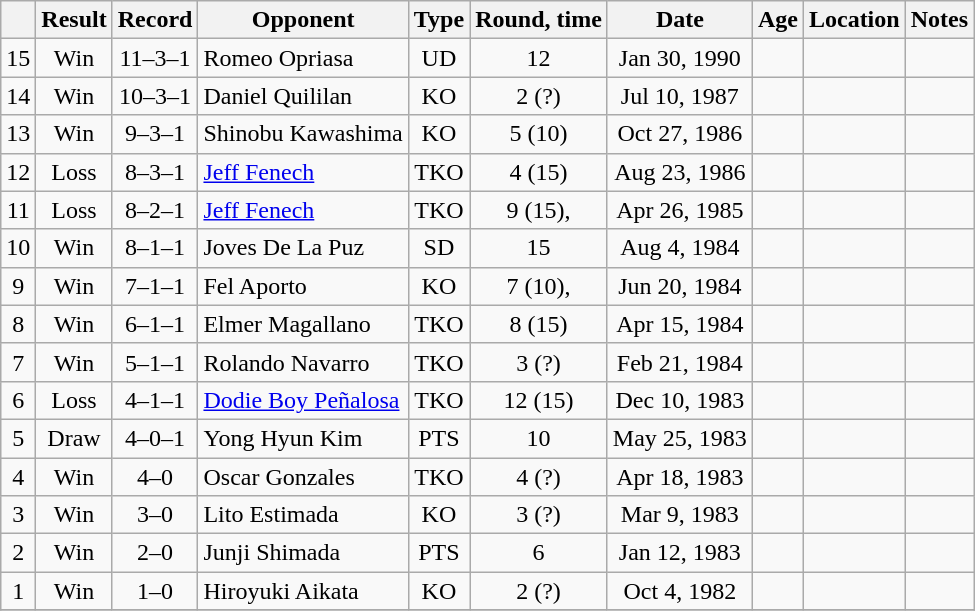<table class="wikitable" style="text-align:center">
<tr>
<th></th>
<th>Result</th>
<th>Record</th>
<th>Opponent</th>
<th>Type</th>
<th>Round, time</th>
<th>Date</th>
<th>Age</th>
<th>Location</th>
<th>Notes</th>
</tr>
<tr>
<td>15</td>
<td>Win</td>
<td>11–3–1</td>
<td align=left>Romeo Opriasa</td>
<td>UD</td>
<td>12</td>
<td>Jan 30, 1990</td>
<td style="text-align:left;"></td>
<td style="text-align:left;"></td>
<td style="text-align:left;"></td>
</tr>
<tr>
<td>14</td>
<td>Win</td>
<td>10–3–1</td>
<td align=left>Daniel Quililan</td>
<td>KO</td>
<td>2 (?)</td>
<td>Jul 10, 1987</td>
<td style="text-align:left;"></td>
<td style="text-align:left;"></td>
<td></td>
</tr>
<tr>
<td>13</td>
<td>Win</td>
<td>9–3–1</td>
<td align=left>Shinobu Kawashima</td>
<td>KO</td>
<td>5 (10)</td>
<td>Oct 27, 1986</td>
<td style="text-align:left;"></td>
<td style="text-align:left;"></td>
<td></td>
</tr>
<tr>
<td>12</td>
<td>Loss</td>
<td>8–3–1</td>
<td align=left><a href='#'>Jeff Fenech</a></td>
<td>TKO</td>
<td>4 (15)</td>
<td>Aug 23, 1986</td>
<td style="text-align:left;"></td>
<td style="text-align:left;"></td>
<td style="text-align:left;"></td>
</tr>
<tr>
<td>11</td>
<td>Loss</td>
<td>8–2–1</td>
<td align=left><a href='#'>Jeff Fenech</a></td>
<td>TKO</td>
<td>9 (15), </td>
<td>Apr 26, 1985</td>
<td style="text-align:left;"></td>
<td style="text-align:left;"></td>
<td style="text-align:left;"></td>
</tr>
<tr>
<td>10</td>
<td>Win</td>
<td>8–1–1</td>
<td align=left>Joves De La Puz</td>
<td>SD</td>
<td>15</td>
<td>Aug 4, 1984</td>
<td style="text-align:left;"></td>
<td style="text-align:left;"></td>
<td style="text-align:left;"></td>
</tr>
<tr>
<td>9</td>
<td>Win</td>
<td>7–1–1</td>
<td align=left>Fel Aporto</td>
<td>KO</td>
<td>7 (10), </td>
<td>Jun 20, 1984</td>
<td style="text-align:left;"></td>
<td style="text-align:left;"></td>
<td></td>
</tr>
<tr>
<td>8</td>
<td>Win</td>
<td>6–1–1</td>
<td align=left>Elmer Magallano</td>
<td>TKO</td>
<td>8 (15)</td>
<td>Apr 15, 1984</td>
<td style="text-align:left;"></td>
<td style="text-align:left;"></td>
<td style="text-align:left;"></td>
</tr>
<tr>
<td>7</td>
<td>Win</td>
<td>5–1–1</td>
<td align=left>Rolando Navarro</td>
<td>TKO</td>
<td>3 (?)</td>
<td>Feb 21, 1984</td>
<td style="text-align:left;"></td>
<td style="text-align:left;"></td>
<td></td>
</tr>
<tr>
<td>6</td>
<td>Loss</td>
<td>4–1–1</td>
<td align=left><a href='#'>Dodie Boy Peñalosa</a></td>
<td>TKO</td>
<td>12 (15)</td>
<td>Dec 10, 1983</td>
<td style="text-align:left;"></td>
<td style="text-align:left;"></td>
<td style="text-align:left;"></td>
</tr>
<tr>
<td>5</td>
<td>Draw</td>
<td>4–0–1</td>
<td align=left>Yong Hyun Kim</td>
<td>PTS</td>
<td>10</td>
<td>May 25, 1983</td>
<td style="text-align:left;"></td>
<td style="text-align:left;"></td>
<td></td>
</tr>
<tr>
<td>4</td>
<td>Win</td>
<td>4–0</td>
<td align=left>Oscar Gonzales</td>
<td>TKO</td>
<td>4 (?)</td>
<td>Apr 18, 1983</td>
<td style="text-align:left;"></td>
<td style="text-align:left;"></td>
<td></td>
</tr>
<tr>
<td>3</td>
<td>Win</td>
<td>3–0</td>
<td align=left>Lito Estimada</td>
<td>KO</td>
<td>3 (?)</td>
<td>Mar 9, 1983</td>
<td style="text-align:left;"></td>
<td style="text-align:left;"></td>
<td></td>
</tr>
<tr>
<td>2</td>
<td>Win</td>
<td>2–0</td>
<td align=left>Junji Shimada</td>
<td>PTS</td>
<td>6</td>
<td>Jan 12, 1983</td>
<td style="text-align:left;"></td>
<td style="text-align:left;"></td>
<td></td>
</tr>
<tr>
<td>1</td>
<td>Win</td>
<td>1–0</td>
<td align=left>Hiroyuki Aikata</td>
<td>KO</td>
<td>2 (?)</td>
<td>Oct 4, 1982</td>
<td style="text-align:left;"></td>
<td style="text-align:left;"></td>
<td></td>
</tr>
<tr>
</tr>
</table>
